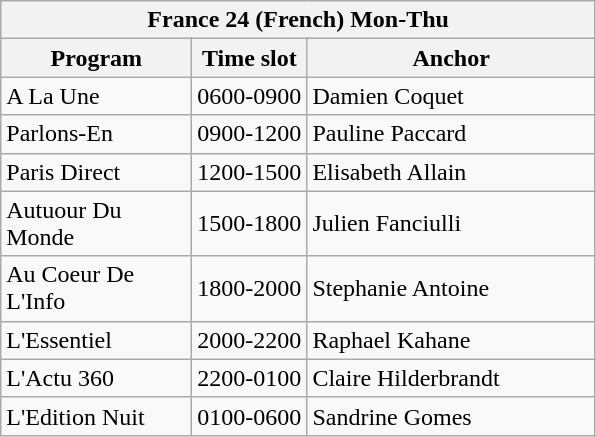<table class="wikitable">
<tr>
<th colspan=3>France 24 (French) Mon-Thu</th>
</tr>
<tr>
<th width=120>Program</th>
<th>Time slot</th>
<th width=185>Anchor</th>
</tr>
<tr>
<td>A La Une</td>
<td>0600-0900</td>
<td>Damien Coquet</td>
</tr>
<tr>
<td>Parlons-En</td>
<td>0900-1200</td>
<td>Pauline Paccard</td>
</tr>
<tr>
<td>Paris Direct</td>
<td>1200-1500</td>
<td>Elisabeth Allain</td>
</tr>
<tr>
<td>Autuour Du Monde</td>
<td>1500-1800</td>
<td>Julien Fanciulli</td>
</tr>
<tr>
<td>Au Coeur De L'Info</td>
<td>1800-2000</td>
<td>Stephanie Antoine</td>
</tr>
<tr>
<td>L'Essentiel</td>
<td>2000-2200</td>
<td>Raphael Kahane</td>
</tr>
<tr>
<td>L'Actu 360</td>
<td>2200-0100</td>
<td>Claire Hilderbrandt</td>
</tr>
<tr>
<td>L'Edition Nuit</td>
<td>0100-0600</td>
<td>Sandrine Gomes</td>
</tr>
</table>
